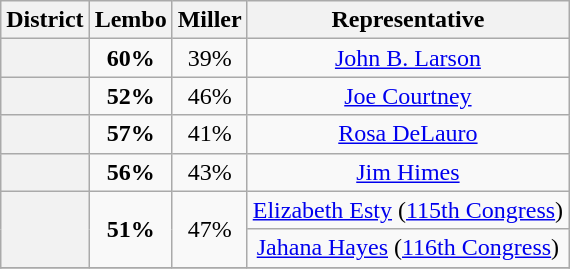<table class="wikitable">
<tr>
<th>District</th>
<th>Lembo</th>
<th>Miller</th>
<th>Representative</th>
</tr>
<tr align=center>
<th></th>
<td><strong>60%</strong></td>
<td>39%</td>
<td><a href='#'>John B. Larson</a></td>
</tr>
<tr align=center>
<th></th>
<td><strong>52%</strong></td>
<td>46%</td>
<td><a href='#'>Joe Courtney</a></td>
</tr>
<tr align=center>
<th></th>
<td><strong>57%</strong></td>
<td>41%</td>
<td><a href='#'>Rosa DeLauro</a></td>
</tr>
<tr align=center>
<th></th>
<td><strong>56%</strong></td>
<td>43%</td>
<td><a href='#'>Jim Himes</a></td>
</tr>
<tr align=center>
<th rowspan=2 ></th>
<td rowspan=2><strong>51%</strong></td>
<td rowspan=2>47%</td>
<td><a href='#'>Elizabeth Esty</a> (<a href='#'>115th Congress</a>)</td>
</tr>
<tr align=center>
<td><a href='#'>Jahana Hayes</a> (<a href='#'>116th Congress</a>)</td>
</tr>
<tr align=center>
</tr>
</table>
